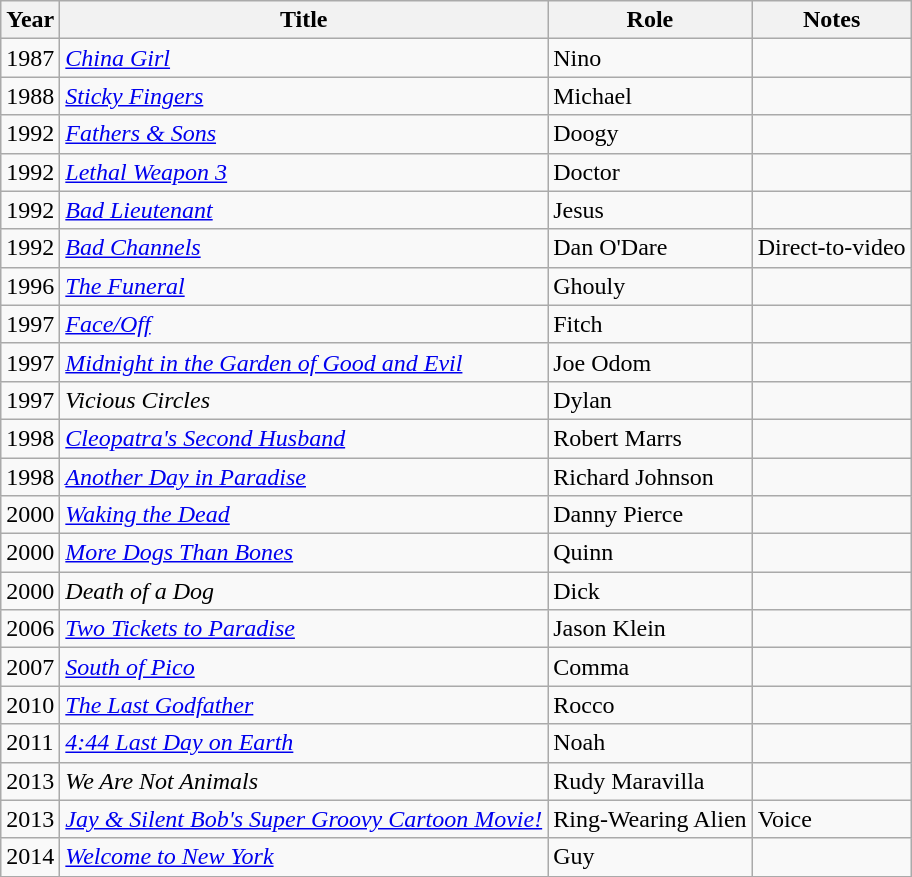<table class="wikitable sortable">
<tr>
<th>Year</th>
<th>Title</th>
<th>Role</th>
<th>Notes</th>
</tr>
<tr>
<td>1987</td>
<td><a href='#'><em>China Girl</em></a></td>
<td>Nino</td>
<td></td>
</tr>
<tr>
<td>1988</td>
<td><a href='#'><em>Sticky Fingers</em></a></td>
<td>Michael</td>
<td></td>
</tr>
<tr>
<td>1992</td>
<td><a href='#'><em>Fathers & Sons</em></a></td>
<td>Doogy</td>
<td></td>
</tr>
<tr>
<td>1992</td>
<td><em><a href='#'>Lethal Weapon 3</a></em></td>
<td>Doctor</td>
<td></td>
</tr>
<tr>
<td>1992</td>
<td><em><a href='#'>Bad Lieutenant</a></em></td>
<td>Jesus</td>
<td></td>
</tr>
<tr>
<td>1992</td>
<td><em><a href='#'>Bad Channels</a></em></td>
<td>Dan O'Dare</td>
<td>Direct-to-video</td>
</tr>
<tr>
<td>1996</td>
<td><a href='#'><em>The Funeral</em></a></td>
<td>Ghouly</td>
<td></td>
</tr>
<tr>
<td>1997</td>
<td><em><a href='#'>Face/Off</a></em></td>
<td>Fitch</td>
<td></td>
</tr>
<tr>
<td>1997</td>
<td><a href='#'><em>Midnight in the Garden of Good and Evil</em></a></td>
<td>Joe Odom</td>
<td></td>
</tr>
<tr>
<td>1997</td>
<td><em>Vicious Circles</em></td>
<td>Dylan</td>
<td></td>
</tr>
<tr>
<td>1998</td>
<td><em><a href='#'>Cleopatra's Second Husband</a></em></td>
<td>Robert Marrs</td>
<td></td>
</tr>
<tr>
<td>1998</td>
<td><a href='#'><em>Another Day in Paradise</em></a></td>
<td>Richard Johnson</td>
<td></td>
</tr>
<tr>
<td>2000</td>
<td><a href='#'><em>Waking the Dead</em></a></td>
<td>Danny Pierce</td>
<td></td>
</tr>
<tr>
<td>2000</td>
<td><em><a href='#'>More Dogs Than Bones</a></em></td>
<td>Quinn</td>
<td></td>
</tr>
<tr>
<td>2000</td>
<td><em>Death of a Dog</em></td>
<td>Dick</td>
<td></td>
</tr>
<tr>
<td>2006</td>
<td><a href='#'><em>Two Tickets to Paradise</em></a></td>
<td>Jason Klein</td>
<td></td>
</tr>
<tr>
<td>2007</td>
<td><em><a href='#'>South of Pico</a></em></td>
<td>Comma</td>
<td></td>
</tr>
<tr>
<td>2010</td>
<td><em><a href='#'>The Last Godfather</a></em></td>
<td>Rocco</td>
<td></td>
</tr>
<tr>
<td>2011</td>
<td><em><a href='#'>4:44 Last Day on Earth</a></em></td>
<td>Noah</td>
<td></td>
</tr>
<tr>
<td>2013</td>
<td><em>We Are Not Animals</em></td>
<td>Rudy Maravilla</td>
<td></td>
</tr>
<tr>
<td>2013</td>
<td><em><a href='#'>Jay & Silent Bob's Super Groovy Cartoon Movie!</a></em></td>
<td>Ring-Wearing Alien</td>
<td>Voice</td>
</tr>
<tr>
<td>2014</td>
<td><a href='#'><em>Welcome to New York</em></a></td>
<td>Guy</td>
<td></td>
</tr>
</table>
